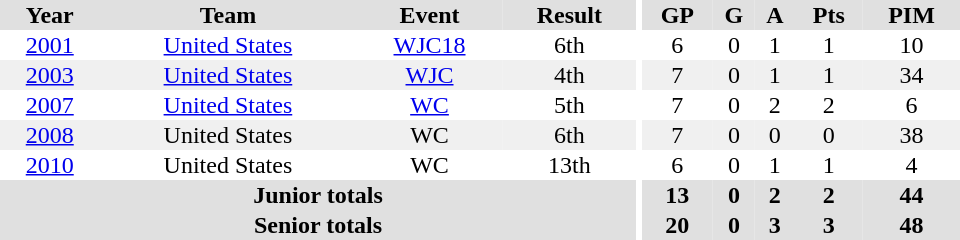<table border="0" cellpadding="1" cellspacing="0" ID="Table3" style="text-align:center; width:40em">
<tr ALIGN="center" bgcolor="#e0e0e0">
<th>Year</th>
<th>Team</th>
<th>Event</th>
<th>Result</th>
<th rowspan="99" bgcolor="#ffffff"></th>
<th>GP</th>
<th>G</th>
<th>A</th>
<th>Pts</th>
<th>PIM</th>
</tr>
<tr>
<td><a href='#'>2001</a></td>
<td><a href='#'>United States</a></td>
<td><a href='#'>WJC18</a></td>
<td>6th</td>
<td>6</td>
<td>0</td>
<td>1</td>
<td>1</td>
<td>10</td>
</tr>
<tr bgcolor="#f0f0f0">
<td><a href='#'>2003</a></td>
<td><a href='#'>United States</a></td>
<td><a href='#'>WJC</a></td>
<td>4th</td>
<td>7</td>
<td>0</td>
<td>1</td>
<td>1</td>
<td>34</td>
</tr>
<tr>
<td><a href='#'>2007</a></td>
<td><a href='#'>United States</a></td>
<td><a href='#'>WC</a></td>
<td>5th</td>
<td>7</td>
<td>0</td>
<td>2</td>
<td>2</td>
<td>6</td>
</tr>
<tr bgcolor="#f0f0f0">
<td><a href='#'>2008</a></td>
<td>United States</td>
<td>WC</td>
<td>6th</td>
<td>7</td>
<td>0</td>
<td>0</td>
<td>0</td>
<td>38</td>
</tr>
<tr>
<td><a href='#'>2010</a></td>
<td>United States</td>
<td>WC</td>
<td>13th</td>
<td>6</td>
<td>0</td>
<td>1</td>
<td>1</td>
<td>4</td>
</tr>
<tr bgcolor="#e0e0e0">
<th colspan=4>Junior totals</th>
<th>13</th>
<th>0</th>
<th>2</th>
<th>2</th>
<th>44</th>
</tr>
<tr bgcolor="#e0e0e0">
<th colspan=4>Senior totals</th>
<th>20</th>
<th>0</th>
<th>3</th>
<th>3</th>
<th>48</th>
</tr>
</table>
